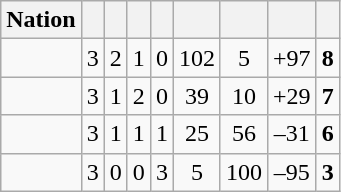<table class="wikitable" style="text-align: center;">
<tr>
<th>Nation</th>
<th></th>
<th></th>
<th></th>
<th></th>
<th></th>
<th></th>
<th></th>
<th></th>
</tr>
<tr>
<td align="left"></td>
<td>3</td>
<td>2</td>
<td>1</td>
<td>0</td>
<td>102</td>
<td>5</td>
<td>+97</td>
<td><strong>8</strong></td>
</tr>
<tr>
<td align="left"></td>
<td>3</td>
<td>1</td>
<td>2</td>
<td>0</td>
<td>39</td>
<td>10</td>
<td>+29</td>
<td><strong>7</strong></td>
</tr>
<tr>
<td align="left"></td>
<td>3</td>
<td>1</td>
<td>1</td>
<td>1</td>
<td>25</td>
<td>56</td>
<td>–31</td>
<td><strong>6</strong></td>
</tr>
<tr>
<td align="left"></td>
<td>3</td>
<td>0</td>
<td>0</td>
<td>3</td>
<td>5</td>
<td>100</td>
<td>–95</td>
<td><strong>3</strong></td>
</tr>
</table>
